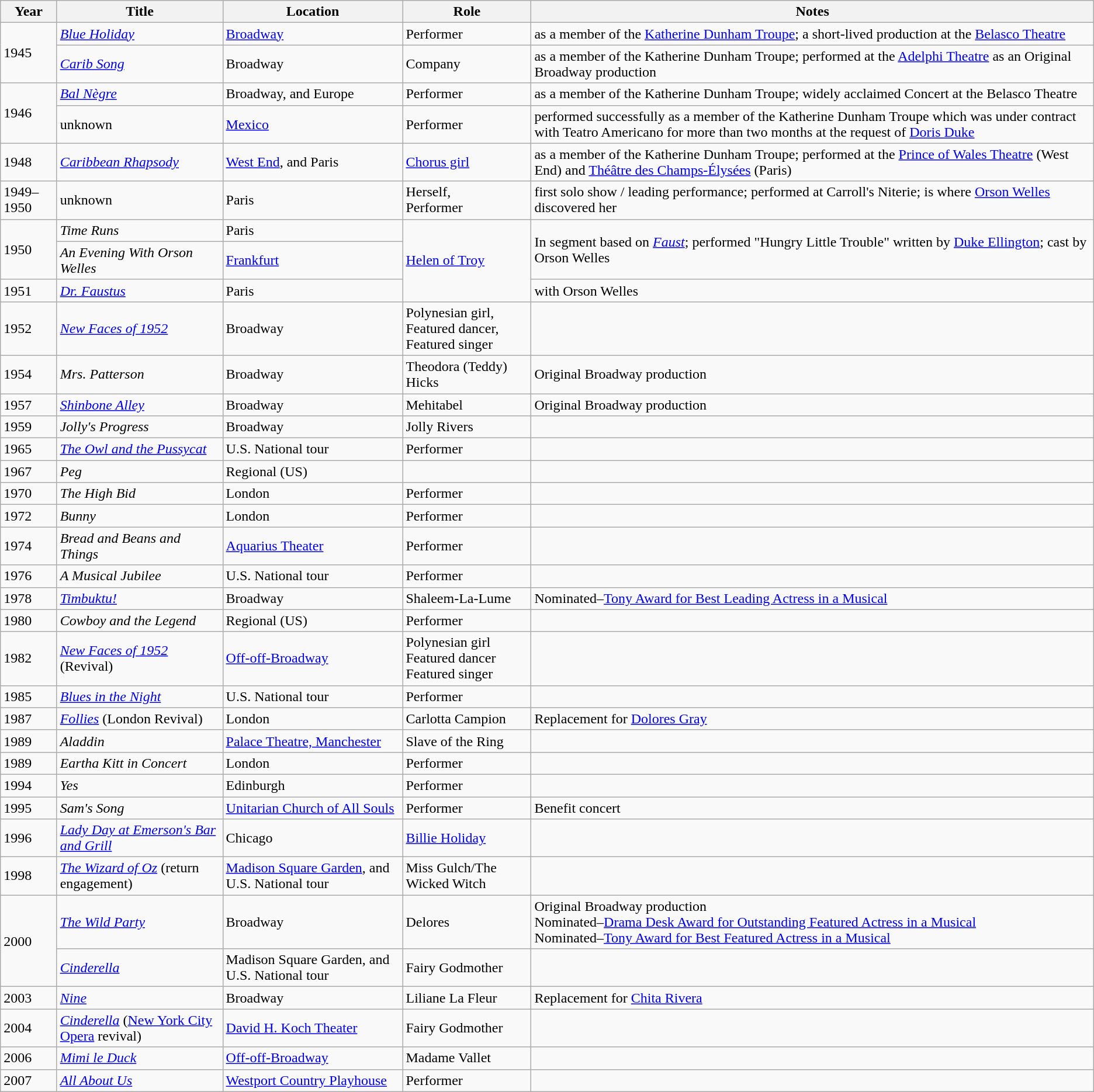<table class="wikitable sortable">
<tr>
<th>Year</th>
<th>Title</th>
<th>Location</th>
<th>Role</th>
<th>Notes</th>
</tr>
<tr>
<td rowspan="2">1945</td>
<td><em><a href='#'>Blue Holiday</a></em></td>
<td><a href='#'>Broadway</a></td>
<td>Performer</td>
<td>as a member of the <a href='#'>Katherine Dunham Troupe</a>; a short-lived production at the <a href='#'>Belasco Theatre</a></td>
</tr>
<tr>
<td><em><a href='#'>Carib Song</a></em></td>
<td>Broadway</td>
<td>Company</td>
<td>as a member of the Katherine Dunham Troupe; performed at the <a href='#'>Adelphi Theatre</a> as an Original Broadway production</td>
</tr>
<tr>
<td rowspan="2">1946</td>
<td><em><a href='#'>Bal Nègre</a></em></td>
<td>Broadway, and Europe</td>
<td>Performer</td>
<td>as a member of the Katherine Dunham Troupe; widely acclaimed Concert at the Belasco Theatre</td>
</tr>
<tr>
<td>unknown</td>
<td><a href='#'>Mexico</a></td>
<td>Performer</td>
<td>performed successfully as a member of the Katherine Dunham Troupe which was under contract with Teatro Americano for more than two months at the request of <a href='#'>Doris Duke</a></td>
</tr>
<tr>
<td>1948</td>
<td><em><a href='#'>Caribbean Rhapsody</a></em></td>
<td><a href='#'>West End</a>, and Paris</td>
<td><a href='#'>Chorus girl</a></td>
<td>as a member of the Katherine Dunham Troupe; performed at the <a href='#'>Prince of Wales Theatre</a> (West End) and <a href='#'>Théâtre des Champs-Élysées</a> (Paris)</td>
</tr>
<tr>
<td>1949–1950</td>
<td>unknown</td>
<td>Paris</td>
<td>Herself,<br>Performer</td>
<td>first solo show / leading performance; performed at Carroll's Niterie; is where <a href='#'>Orson Welles</a> discovered her</td>
</tr>
<tr>
<td rowspan="2">1950</td>
<td><em>Time Runs</em></td>
<td>Paris</td>
<td rowspan="3"><a href='#'>Helen of Troy</a></td>
<td rowspan="2">In segment based on <em><a href='#'>Faust</a></em>; performed "Hungry Little Trouble" written by <a href='#'>Duke Ellington</a>; cast by Orson Welles</td>
</tr>
<tr>
<td><em>An Evening With Orson Welles</em></td>
<td><a href='#'>Frankfurt</a></td>
</tr>
<tr>
<td>1951</td>
<td><em><a href='#'>Dr. Faustus</a></em></td>
<td>Paris</td>
<td>with Orson Welles</td>
</tr>
<tr>
<td>1952</td>
<td><em><a href='#'>New Faces of 1952</a></em></td>
<td>Broadway</td>
<td>Polynesian girl,<br>Featured dancer,<br>Featured singer</td>
<td></td>
</tr>
<tr>
<td>1954</td>
<td><em>Mrs. Patterson</em></td>
<td>Broadway</td>
<td>Theodora (Teddy) Hicks</td>
<td>Original Broadway production</td>
</tr>
<tr>
<td>1957</td>
<td><em><a href='#'>Shinbone Alley</a></em></td>
<td>Broadway</td>
<td>Mehitabel</td>
<td>Original Broadway production</td>
</tr>
<tr>
<td>1959</td>
<td><em>Jolly's Progress</em></td>
<td>Broadway</td>
<td>Jolly Rivers</td>
<td></td>
</tr>
<tr>
<td>1965</td>
<td><em><a href='#'>The Owl and the Pussycat</a></em></td>
<td>U.S. National tour</td>
<td>Performer</td>
<td></td>
</tr>
<tr>
<td>1967</td>
<td><em>Peg</em></td>
<td>Regional (US)</td>
<td></td>
<td></td>
</tr>
<tr>
<td>1970</td>
<td><em>The High Bid</em></td>
<td>London</td>
<td>Performer</td>
<td></td>
</tr>
<tr>
<td>1972</td>
<td><em>Bunny</em></td>
<td>London</td>
<td>Performer</td>
<td></td>
</tr>
<tr>
<td>1974</td>
<td><em>Bread and Beans and Things</em></td>
<td><a href='#'>Aquarius Theater</a></td>
<td>Performer</td>
<td></td>
</tr>
<tr>
<td>1976</td>
<td><em>A Musical Jubilee</em></td>
<td>U.S. National tour</td>
<td>Performer</td>
<td></td>
</tr>
<tr>
<td>1978</td>
<td><em><a href='#'>Timbuktu!</a></em></td>
<td>Broadway</td>
<td>Shaleem-La-Lume</td>
<td>Nominated–<a href='#'>Tony Award for Best Leading Actress in a Musical</a></td>
</tr>
<tr>
<td>1980</td>
<td><em>Cowboy and the Legend</em></td>
<td>Regional (US)</td>
<td>Performer</td>
<td></td>
</tr>
<tr>
<td>1982</td>
<td><em><a href='#'>New Faces of 1952</a></em> (Revival)</td>
<td><a href='#'>Off-off-Broadway</a></td>
<td>Polynesian girl<br>Featured dancer<br>Featured singer</td>
<td></td>
</tr>
<tr>
<td>1985</td>
<td><em><a href='#'>Blues in the Night</a></em></td>
<td>U.S. National tour</td>
<td>Performer</td>
<td></td>
</tr>
<tr>
<td>1987</td>
<td><em><a href='#'>Follies</a></em> (London Revival)</td>
<td>London</td>
<td>Carlotta Campion</td>
<td>Replacement for <a href='#'>Dolores Gray</a></td>
</tr>
<tr>
<td>1989</td>
<td><em>Aladdin</em></td>
<td><a href='#'>Palace Theatre, Manchester</a></td>
<td>Slave of the Ring</td>
<td></td>
</tr>
<tr>
<td>1989</td>
<td><em>Eartha Kitt in Concert</em></td>
<td>London</td>
<td>Performer</td>
<td></td>
</tr>
<tr>
<td>1994</td>
<td><em>Yes</em></td>
<td>Edinburgh</td>
<td>Performer</td>
<td></td>
</tr>
<tr>
<td>1995</td>
<td><em>Sam's Song</em></td>
<td><a href='#'>Unitarian Church of All Souls</a></td>
<td>Performer</td>
<td>Benefit concert</td>
</tr>
<tr>
<td>1996</td>
<td><em><a href='#'>Lady Day at Emerson's Bar and Grill</a></em></td>
<td>Chicago</td>
<td><a href='#'>Billie Holiday</a></td>
<td></td>
</tr>
<tr>
<td>1998</td>
<td><em><a href='#'>The Wizard of Oz</a></em> (return engagement)</td>
<td><a href='#'>Madison Square Garden</a>, and U.S. National tour</td>
<td>Miss Gulch/The Wicked Witch</td>
<td></td>
</tr>
<tr>
<td rowspan="2">2000</td>
<td><em><a href='#'>The Wild Party</a></em></td>
<td>Broadway</td>
<td>Delores</td>
<td>Original Broadway production <br> Nominated–<a href='#'>Drama Desk Award for Outstanding Featured Actress in a Musical</a> <br> Nominated–<a href='#'>Tony Award for Best Featured Actress in a Musical</a></td>
</tr>
<tr>
<td><em><a href='#'>Cinderella</a></em></td>
<td>Madison Square Garden, and U.S. National tour</td>
<td>Fairy Godmother</td>
<td></td>
</tr>
<tr>
<td>2003</td>
<td><em><a href='#'>Nine</a></em></td>
<td>Broadway</td>
<td>Liliane La Fleur</td>
<td>Replacement for <a href='#'>Chita Rivera</a></td>
</tr>
<tr>
<td>2004</td>
<td><em><a href='#'>Cinderella</a></em> (<a href='#'>New York City Opera</a> revival)</td>
<td><a href='#'>David H. Koch Theater</a></td>
<td>Fairy Godmother</td>
<td></td>
</tr>
<tr>
<td>2006</td>
<td><em><a href='#'>Mimi le Duck</a></em></td>
<td><a href='#'>Off-off-Broadway</a></td>
<td>Madame Vallet</td>
<td></td>
</tr>
<tr>
<td>2007</td>
<td><em><a href='#'>All About Us</a></em></td>
<td><a href='#'>Westport Country Playhouse</a></td>
<td>Performer</td>
<td></td>
</tr>
</table>
